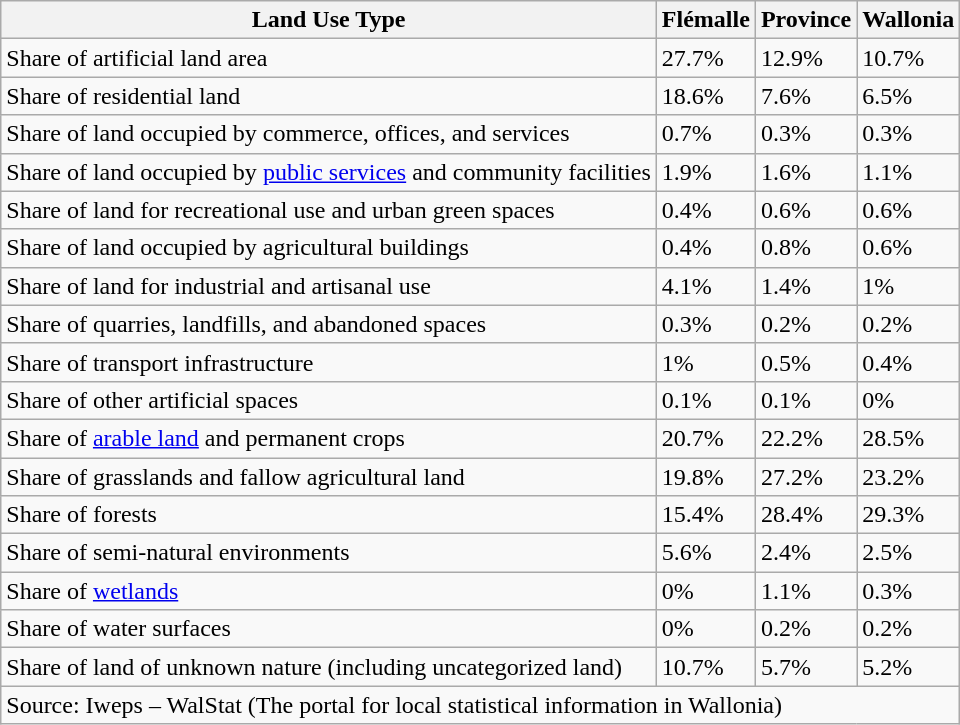<table class="wikitable">
<tr>
<th>Land Use Type</th>
<th>Flémalle</th>
<th>Province</th>
<th>Wallonia</th>
</tr>
<tr>
<td>Share of artificial land area</td>
<td>27.7%</td>
<td>12.9%</td>
<td>10.7%</td>
</tr>
<tr>
<td>Share of residential land</td>
<td>18.6%</td>
<td>7.6%</td>
<td>6.5%</td>
</tr>
<tr>
<td>Share of land occupied by commerce, offices, and services</td>
<td>0.7%</td>
<td>0.3%</td>
<td>0.3%</td>
</tr>
<tr>
<td>Share of land occupied by <a href='#'>public services</a> and community facilities</td>
<td>1.9%</td>
<td>1.6%</td>
<td>1.1%</td>
</tr>
<tr>
<td>Share of land for recreational use and urban green spaces</td>
<td>0.4%</td>
<td>0.6%</td>
<td>0.6%</td>
</tr>
<tr>
<td>Share of land occupied by agricultural buildings</td>
<td>0.4%</td>
<td>0.8%</td>
<td>0.6%</td>
</tr>
<tr>
<td>Share of land for industrial and artisanal use</td>
<td>4.1%</td>
<td>1.4%</td>
<td>1%</td>
</tr>
<tr>
<td>Share of quarries, landfills, and abandoned spaces</td>
<td>0.3%</td>
<td>0.2%</td>
<td>0.2%</td>
</tr>
<tr>
<td>Share of transport infrastructure</td>
<td>1%</td>
<td>0.5%</td>
<td>0.4%</td>
</tr>
<tr>
<td>Share of other artificial spaces</td>
<td>0.1%</td>
<td>0.1%</td>
<td>0%</td>
</tr>
<tr>
<td>Share of <a href='#'>arable land</a> and permanent crops</td>
<td>20.7%</td>
<td>22.2%</td>
<td>28.5%</td>
</tr>
<tr>
<td>Share of grasslands and fallow agricultural land</td>
<td>19.8%</td>
<td>27.2%</td>
<td>23.2%</td>
</tr>
<tr>
<td>Share of forests</td>
<td>15.4%</td>
<td>28.4%</td>
<td>29.3%</td>
</tr>
<tr>
<td>Share of semi-natural environments</td>
<td>5.6%</td>
<td>2.4%</td>
<td>2.5%</td>
</tr>
<tr>
<td>Share of <a href='#'>wetlands</a></td>
<td>0%</td>
<td>1.1%</td>
<td>0.3%</td>
</tr>
<tr>
<td>Share of water surfaces</td>
<td>0%</td>
<td>0.2%</td>
<td>0.2%</td>
</tr>
<tr>
<td>Share of land of unknown nature (including uncategorized land)</td>
<td>10.7%</td>
<td>5.7%</td>
<td>5.2%</td>
</tr>
<tr>
<td colspan="4">Source: Iweps – WalStat (The portal for local statistical information in Wallonia)</td>
</tr>
</table>
